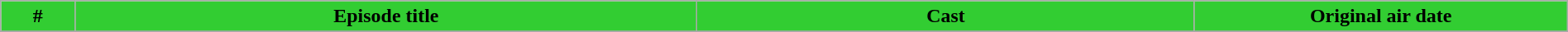<table class="wikitable plainrowheaders" style="margin: auto; width: 100%">
<tr>
<th style="background:#32CD32;" width="3%;">#</th>
<th style="background:#32CD32;" width="25%;">Episode title</th>
<th style="background:#32CD32;" width="20%;">Cast</th>
<th style="background:#32CD32;" width="15%;">Original air date</th>
</tr>
<tr>
</tr>
</table>
